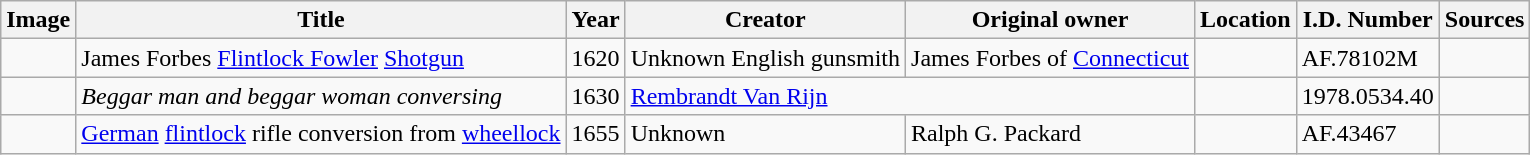<table class="wikitable sortable">
<tr>
<th>Image</th>
<th>Title</th>
<th>Year</th>
<th>Creator</th>
<th>Original owner</th>
<th>Location</th>
<th>I.D. Number</th>
<th>Sources</th>
</tr>
<tr>
<td></td>
<td>James Forbes <a href='#'>Flintlock Fowler</a> <a href='#'>Shotgun</a></td>
<td>1620</td>
<td>Unknown English gunsmith</td>
<td>James Forbes of <a href='#'>Connecticut</a></td>
<td></td>
<td>AF.78102M</td>
<td></td>
</tr>
<tr>
<td></td>
<td><em>Beggar man and beggar woman conversing</em></td>
<td>1630</td>
<td colspan="2"><a href='#'>Rembrandt Van Rijn</a></td>
<td></td>
<td>1978.0534.40</td>
<td></td>
</tr>
<tr>
<td></td>
<td><a href='#'>German</a> <a href='#'>flintlock</a> rifle conversion from <a href='#'>wheellock</a></td>
<td>1655</td>
<td>Unknown</td>
<td>Ralph G. Packard</td>
<td></td>
<td>AF.43467</td>
<td></td>
</tr>
</table>
